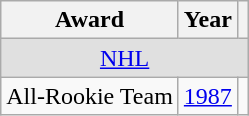<table class="wikitable">
<tr>
<th>Award</th>
<th>Year</th>
<th></th>
</tr>
<tr ALIGN="center" bgcolor="#e0e0e0">
<td colspan="3"><a href='#'>NHL</a></td>
</tr>
<tr>
<td>All-Rookie Team</td>
<td><a href='#'>1987</a></td>
<td></td>
</tr>
</table>
